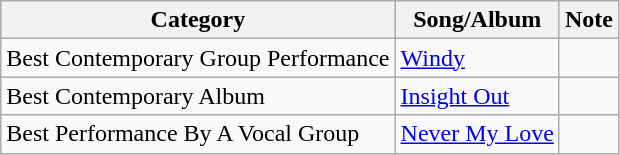<table class="wikitable">
<tr>
<th>Category</th>
<th>Song/Album</th>
<th>Note</th>
</tr>
<tr>
<td>Best Contemporary Group Performance</td>
<td><a href='#'>Windy</a></td>
<td></td>
</tr>
<tr>
<td>Best Contemporary Album</td>
<td><a href='#'>Insight Out</a></td>
<td></td>
</tr>
<tr>
<td>Best Performance By A Vocal Group</td>
<td><a href='#'>Never My Love</a></td>
<td></td>
</tr>
</table>
